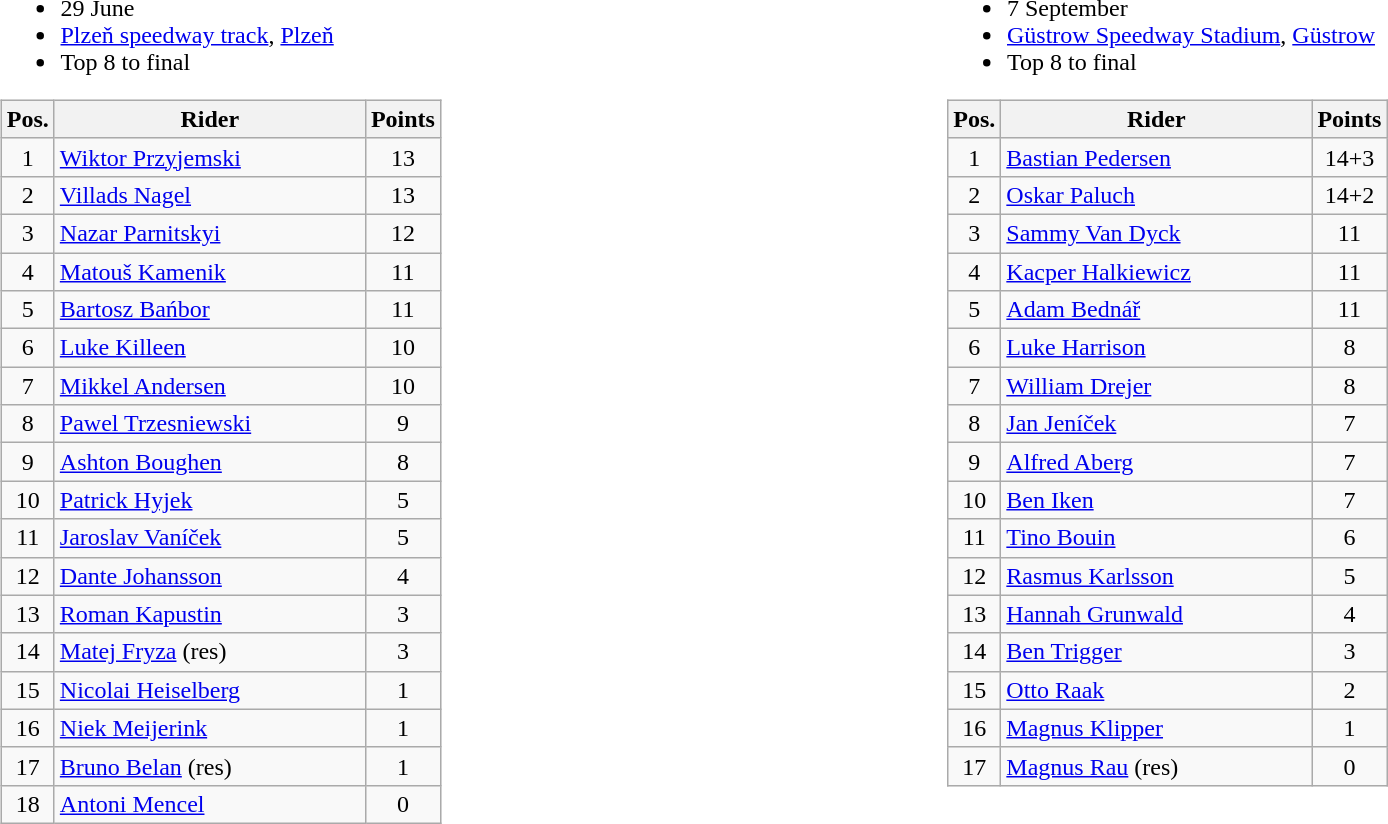<table width=100%>
<tr>
<td width=50% valign=top><br><ul><li>29 June</li><li> <a href='#'>Plzeň speedway track</a>, <a href='#'>Plzeň</a></li><li>Top 8 to final</li></ul><table class="wikitable" style="text-align:center;">
<tr>
<th width=25px>Pos.</th>
<th width=200px>Rider</th>
<th width=40px>Points</th>
</tr>
<tr>
<td>1</td>
<td align=left> <a href='#'>Wiktor Przyjemski</a></td>
<td>13</td>
</tr>
<tr>
<td>2</td>
<td align=left> <a href='#'>Villads Nagel</a></td>
<td>13</td>
</tr>
<tr>
<td>3</td>
<td align=left> <a href='#'>Nazar Parnitskyi</a></td>
<td>12</td>
</tr>
<tr>
<td>4</td>
<td align=left> <a href='#'>Matouš Kamenik</a></td>
<td>11</td>
</tr>
<tr>
<td>5</td>
<td align=left> <a href='#'>Bartosz Bańbor</a></td>
<td>11</td>
</tr>
<tr>
<td>6</td>
<td align=left> <a href='#'>Luke Killeen</a></td>
<td>10</td>
</tr>
<tr>
<td>7</td>
<td align=left> <a href='#'>Mikkel Andersen</a></td>
<td>10</td>
</tr>
<tr>
<td>8</td>
<td align=left> <a href='#'>Pawel Trzesniewski</a></td>
<td>9</td>
</tr>
<tr>
<td>9</td>
<td align=left> <a href='#'>Ashton Boughen</a></td>
<td>8</td>
</tr>
<tr>
<td>10</td>
<td align=left> <a href='#'>Patrick Hyjek</a></td>
<td>5</td>
</tr>
<tr>
<td>11</td>
<td align=left> <a href='#'>Jaroslav Vaníček</a></td>
<td>5</td>
</tr>
<tr>
<td>12</td>
<td align=left> <a href='#'>Dante Johansson</a></td>
<td>4</td>
</tr>
<tr>
<td>13</td>
<td align=left> <a href='#'>Roman Kapustin</a></td>
<td>3</td>
</tr>
<tr>
<td>14</td>
<td align=left> <a href='#'>Matej Fryza</a> (res)</td>
<td>3</td>
</tr>
<tr>
<td>15</td>
<td align=left> <a href='#'>Nicolai Heiselberg</a></td>
<td>1</td>
</tr>
<tr>
<td>16</td>
<td align=left> <a href='#'>Niek Meijerink</a></td>
<td>1</td>
</tr>
<tr>
<td>17</td>
<td align=left> <a href='#'>Bruno Belan</a> (res)</td>
<td>1</td>
</tr>
<tr>
<td>18</td>
<td align=left> <a href='#'>Antoni Mencel </a></td>
<td>0</td>
</tr>
</table>
</td>
<td width=50% valign=top><br><ul><li>7 September</li><li> <a href='#'>Güstrow Speedway Stadium</a>, <a href='#'>Güstrow</a></li><li>Top 8 to final</li></ul><table class="wikitable" style="text-align:center;">
<tr>
<th width=25px>Pos.</th>
<th width=200px>Rider</th>
<th width=40px>Points</th>
</tr>
<tr>
<td>1</td>
<td align=left> <a href='#'>Bastian Pedersen</a></td>
<td>14+3</td>
</tr>
<tr>
<td>2</td>
<td align=left> <a href='#'>Oskar Paluch</a></td>
<td>14+2</td>
</tr>
<tr>
<td>3</td>
<td align=left> <a href='#'>Sammy Van Dyck </a></td>
<td>11</td>
</tr>
<tr>
<td>4</td>
<td align=left> <a href='#'>Kacper Halkiewicz</a></td>
<td>11</td>
</tr>
<tr>
<td>5</td>
<td align=left> <a href='#'>Adam Bednář</a></td>
<td>11</td>
</tr>
<tr>
<td>6</td>
<td align=left> <a href='#'>Luke Harrison</a></td>
<td>8</td>
</tr>
<tr>
<td>7</td>
<td align=left> <a href='#'>William Drejer</a></td>
<td>8</td>
</tr>
<tr>
<td>8</td>
<td align=left> <a href='#'>Jan Jeníček</a></td>
<td>7</td>
</tr>
<tr>
<td>9</td>
<td align=left> <a href='#'>Alfred Aberg</a></td>
<td>7</td>
</tr>
<tr>
<td>10</td>
<td align=left> <a href='#'>Ben Iken</a></td>
<td>7</td>
</tr>
<tr>
<td>11</td>
<td align=left> <a href='#'>Tino Bouin</a></td>
<td>6</td>
</tr>
<tr>
<td>12</td>
<td align=left> <a href='#'>Rasmus Karlsson</a></td>
<td>5</td>
</tr>
<tr>
<td>13</td>
<td align=left> <a href='#'>Hannah Grunwald</a></td>
<td>4</td>
</tr>
<tr>
<td>14</td>
<td align=left> <a href='#'>Ben Trigger</a></td>
<td>3</td>
</tr>
<tr>
<td>15</td>
<td align=left> <a href='#'>Otto Raak</a></td>
<td>2</td>
</tr>
<tr>
<td>16</td>
<td align=left> <a href='#'>Magnus Klipper</a></td>
<td>1</td>
</tr>
<tr>
<td>17</td>
<td align=left> <a href='#'>Magnus Rau</a> (res)</td>
<td>0</td>
</tr>
</table>
</td>
</tr>
</table>
